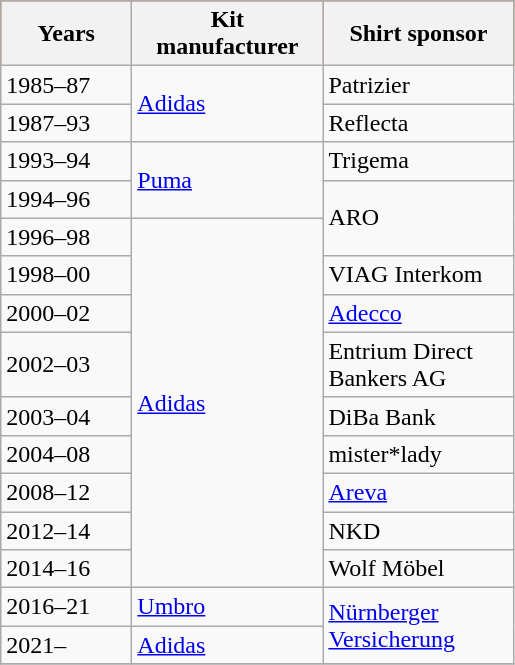<table " class="wikitable">
<tr style="background:#ee4000;">
<th width="80">Years</th>
<th style="width:120px;">Kit manufacturer</th>
<th style="width:120px;">Shirt sponsor</th>
</tr>
<tr>
<td>1985–87</td>
<td rowspan=2><a href='#'>Adidas</a></td>
<td>Patrizier</td>
</tr>
<tr>
<td>1987–93</td>
<td>Reflecta</td>
</tr>
<tr>
<td>1993–94</td>
<td rowspan=2><a href='#'>Puma</a></td>
<td>Trigema</td>
</tr>
<tr>
<td>1994–96</td>
<td rowspan=2>ARO</td>
</tr>
<tr>
<td>1996–98</td>
<td rowspan=9><a href='#'>Adidas</a></td>
</tr>
<tr>
<td>1998–00</td>
<td>VIAG Interkom</td>
</tr>
<tr>
<td>2000–02</td>
<td><a href='#'>Adecco</a></td>
</tr>
<tr>
<td>2002–03</td>
<td>Entrium Direct Bankers AG</td>
</tr>
<tr>
<td>2003–04</td>
<td>DiBa Bank</td>
</tr>
<tr>
<td>2004–08</td>
<td>mister*lady</td>
</tr>
<tr>
<td>2008–12</td>
<td><a href='#'>Areva</a></td>
</tr>
<tr>
<td>2012–14</td>
<td>NKD</td>
</tr>
<tr>
<td>2014–16</td>
<td>Wolf Möbel</td>
</tr>
<tr>
<td>2016–21</td>
<td><a href='#'>Umbro</a></td>
<td rowspan=2><a href='#'>Nürnberger Versicherung</a></td>
</tr>
<tr>
<td>2021–</td>
<td><a href='#'>Adidas</a></td>
</tr>
<tr>
</tr>
</table>
